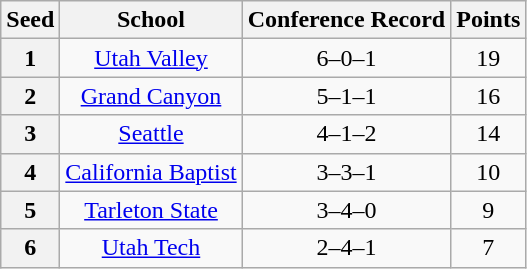<table class="wikitable" style="text-align:center">
<tr>
<th>Seed</th>
<th>School</th>
<th>Conference Record</th>
<th>Points</th>
</tr>
<tr>
<th>1</th>
<td><a href='#'>Utah Valley</a></td>
<td>6–0–1</td>
<td>19</td>
</tr>
<tr>
<th>2</th>
<td><a href='#'>Grand Canyon</a></td>
<td>5–1–1</td>
<td>16</td>
</tr>
<tr>
<th>3</th>
<td><a href='#'>Seattle</a></td>
<td>4–1–2</td>
<td>14</td>
</tr>
<tr>
<th>4</th>
<td><a href='#'>California Baptist</a></td>
<td>3–3–1</td>
<td>10</td>
</tr>
<tr>
<th>5</th>
<td><a href='#'>Tarleton State</a></td>
<td>3–4–0</td>
<td>9</td>
</tr>
<tr>
<th>6</th>
<td><a href='#'>Utah Tech</a></td>
<td>2–4–1</td>
<td>7</td>
</tr>
</table>
